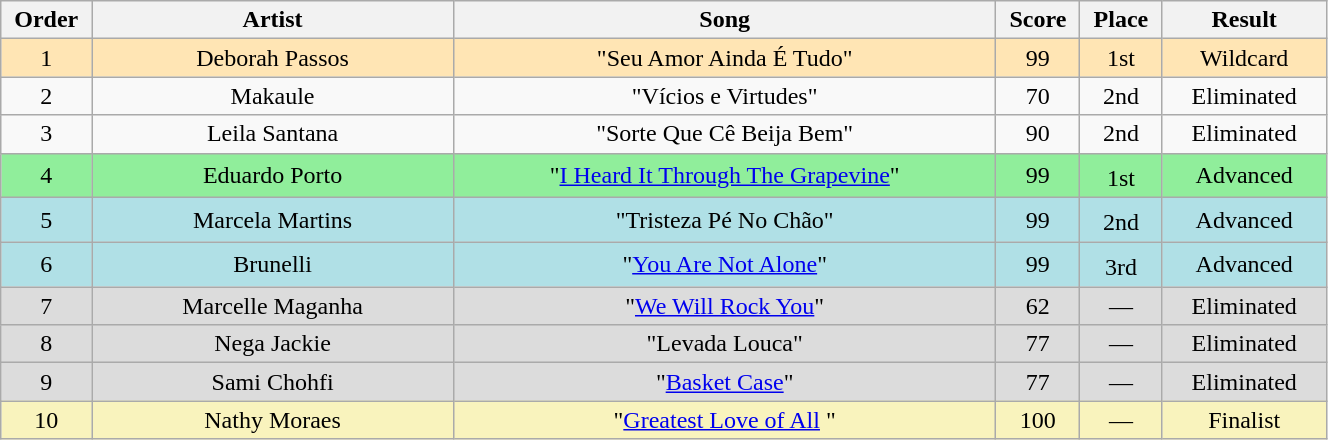<table class="wikitable" style="text-align:center; width:70%;">
<tr>
<th scope="col" width="05%">Order</th>
<th scope="col" width="22%">Artist</th>
<th scope="col" width="33%">Song</th>
<th scope="col" width="05%">Score</th>
<th scope="col" width="05%">Place</th>
<th scope="col" width="10%">Result</th>
</tr>
<tr bgcolor=FFE5B4>
<td>1</td>
<td>Deborah Passos</td>
<td>"Seu Amor Ainda É Tudo"</td>
<td>99</td>
<td>1st</td>
<td>Wildcard</td>
</tr>
<tr>
<td>2</td>
<td>Makaule</td>
<td>"Vícios e Virtudes"</td>
<td>70</td>
<td>2nd</td>
<td>Eliminated</td>
</tr>
<tr>
<td>3</td>
<td>Leila Santana</td>
<td>"Sorte Que Cê Beija Bem"</td>
<td>90</td>
<td>2nd</td>
<td>Eliminated</td>
</tr>
<tr bgcolor=90EE9B>
<td>4</td>
<td>Eduardo Porto</td>
<td>"<a href='#'>I Heard It Through The Grapevine</a>"</td>
<td>99</td>
<td>1st<sup></sup></td>
<td>Advanced</td>
</tr>
<tr bgcolor=B0E0E6>
<td>5</td>
<td>Marcela Martins</td>
<td>"Tristeza Pé No Chão"</td>
<td>99</td>
<td>2nd<sup></sup></td>
<td>Advanced</td>
</tr>
<tr bgcolor=B0E0E6>
<td>6</td>
<td>Brunelli</td>
<td>"<a href='#'>You Are Not Alone</a>"</td>
<td>99</td>
<td>3rd<sup></sup></td>
<td>Advanced</td>
</tr>
<tr bgcolor=DCDCDC>
<td>7</td>
<td>Marcelle Maganha</td>
<td>"<a href='#'>We Will Rock You</a>"</td>
<td>62</td>
<td>—</td>
<td>Eliminated</td>
</tr>
<tr bgcolor=DCDCDC>
<td>8</td>
<td>Nega Jackie</td>
<td>"Levada Louca"</td>
<td>77</td>
<td>—</td>
<td>Eliminated</td>
</tr>
<tr bgcolor=DCDCDC>
<td>9</td>
<td>Sami Chohfi</td>
<td>"<a href='#'>Basket Case</a>"</td>
<td>77</td>
<td>—</td>
<td>Eliminated</td>
</tr>
<tr bgcolor=F9F3BD>
<td>10</td>
<td>Nathy Moraes</td>
<td>"<a href='#'>Greatest Love of All</a> "</td>
<td>100</td>
<td>—</td>
<td>Finalist</td>
</tr>
</table>
